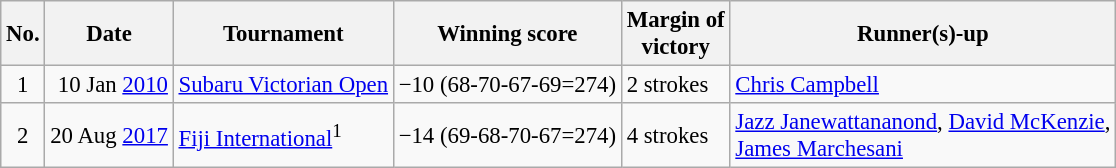<table class="wikitable" style="font-size:95%;">
<tr>
<th>No.</th>
<th>Date</th>
<th>Tournament</th>
<th>Winning score</th>
<th>Margin of<br>victory</th>
<th>Runner(s)-up</th>
</tr>
<tr>
<td align=center>1</td>
<td align=right>10 Jan <a href='#'>2010</a></td>
<td><a href='#'>Subaru Victorian Open</a></td>
<td>−10 (68-70-67-69=274)</td>
<td>2 strokes</td>
<td> <a href='#'>Chris Campbell</a></td>
</tr>
<tr>
<td align=center>2</td>
<td align=right>20 Aug <a href='#'>2017</a></td>
<td><a href='#'>Fiji International</a><sup>1</sup></td>
<td>−14 (69-68-70-67=274)</td>
<td>4 strokes</td>
<td> <a href='#'>Jazz Janewattananond</a>,  <a href='#'>David McKenzie</a>,<br> <a href='#'>James Marchesani</a></td>
</tr>
</table>
